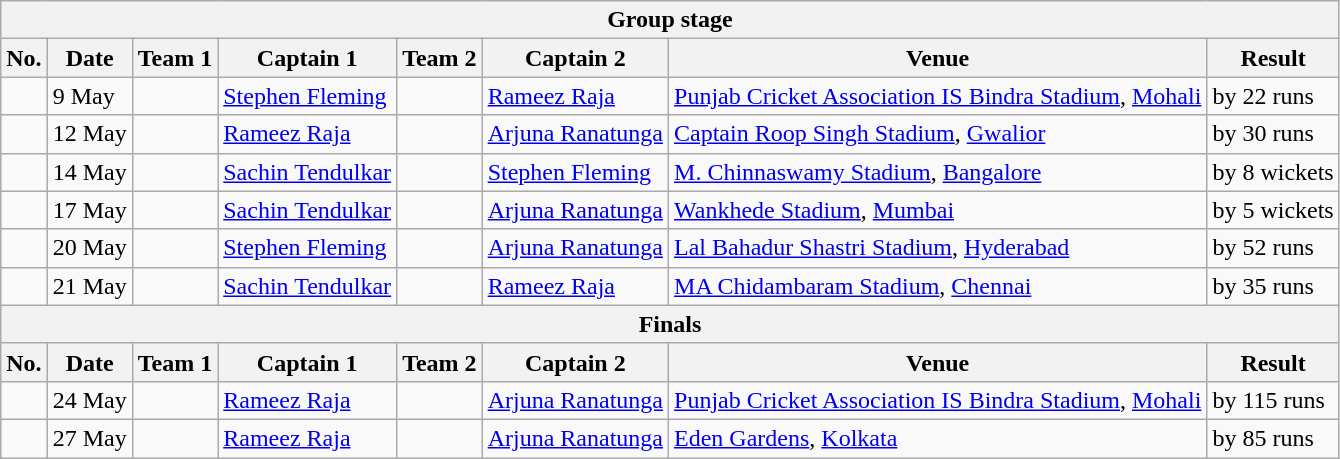<table class="wikitable">
<tr>
<th colspan="9">Group stage</th>
</tr>
<tr>
<th>No.</th>
<th>Date</th>
<th>Team 1</th>
<th>Captain 1</th>
<th>Team 2</th>
<th>Captain 2</th>
<th>Venue</th>
<th>Result</th>
</tr>
<tr>
<td></td>
<td>9 May</td>
<td></td>
<td><a href='#'>Stephen Fleming</a></td>
<td></td>
<td><a href='#'>Rameez Raja</a></td>
<td><a href='#'>Punjab Cricket Association IS Bindra Stadium</a>, <a href='#'>Mohali</a></td>
<td> by 22 runs</td>
</tr>
<tr>
<td></td>
<td>12 May</td>
<td></td>
<td><a href='#'>Rameez Raja</a></td>
<td></td>
<td><a href='#'>Arjuna Ranatunga</a></td>
<td><a href='#'>Captain Roop Singh Stadium</a>, <a href='#'>Gwalior</a></td>
<td> by 30 runs</td>
</tr>
<tr>
<td></td>
<td>14 May</td>
<td></td>
<td><a href='#'>Sachin Tendulkar</a></td>
<td></td>
<td><a href='#'>Stephen Fleming</a></td>
<td><a href='#'>M. Chinnaswamy Stadium</a>, <a href='#'>Bangalore</a></td>
<td> by 8 wickets</td>
</tr>
<tr>
<td></td>
<td>17 May</td>
<td></td>
<td><a href='#'>Sachin Tendulkar</a></td>
<td></td>
<td><a href='#'>Arjuna Ranatunga</a></td>
<td><a href='#'>Wankhede Stadium</a>, <a href='#'>Mumbai</a></td>
<td>  by 5 wickets</td>
</tr>
<tr>
<td></td>
<td>20 May</td>
<td></td>
<td><a href='#'>Stephen Fleming</a></td>
<td></td>
<td><a href='#'>Arjuna Ranatunga</a></td>
<td><a href='#'>Lal Bahadur Shastri Stadium</a>, <a href='#'>Hyderabad</a></td>
<td> by 52 runs</td>
</tr>
<tr>
<td></td>
<td>21 May</td>
<td></td>
<td><a href='#'>Sachin Tendulkar</a></td>
<td></td>
<td><a href='#'>Rameez Raja</a></td>
<td><a href='#'>MA Chidambaram Stadium</a>, <a href='#'>Chennai</a></td>
<td> by 35 runs</td>
</tr>
<tr>
<th colspan="9">Finals</th>
</tr>
<tr>
<th>No.</th>
<th>Date</th>
<th>Team 1</th>
<th>Captain 1</th>
<th>Team 2</th>
<th>Captain 2</th>
<th>Venue</th>
<th>Result</th>
</tr>
<tr>
<td></td>
<td>24 May</td>
<td></td>
<td><a href='#'>Rameez Raja</a></td>
<td></td>
<td><a href='#'>Arjuna Ranatunga</a></td>
<td><a href='#'>Punjab Cricket Association IS Bindra Stadium</a>, <a href='#'>Mohali</a></td>
<td> by 115 runs</td>
</tr>
<tr>
<td></td>
<td>27 May</td>
<td></td>
<td><a href='#'>Rameez Raja</a></td>
<td></td>
<td><a href='#'>Arjuna Ranatunga</a></td>
<td><a href='#'>Eden Gardens</a>, <a href='#'>Kolkata</a></td>
<td> by 85 runs</td>
</tr>
</table>
